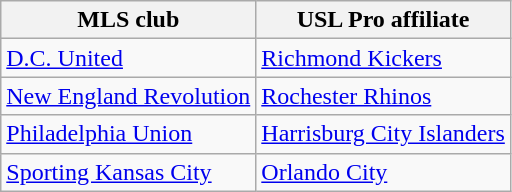<table class="wikitable">
<tr>
<th>MLS club</th>
<th>USL Pro affiliate</th>
</tr>
<tr>
<td><a href='#'>D.C. United</a></td>
<td><a href='#'>Richmond Kickers</a></td>
</tr>
<tr>
<td><a href='#'>New England Revolution</a></td>
<td><a href='#'>Rochester Rhinos</a></td>
</tr>
<tr>
<td><a href='#'>Philadelphia Union</a></td>
<td><a href='#'>Harrisburg City Islanders</a></td>
</tr>
<tr>
<td><a href='#'>Sporting Kansas City</a></td>
<td><a href='#'>Orlando City</a></td>
</tr>
</table>
